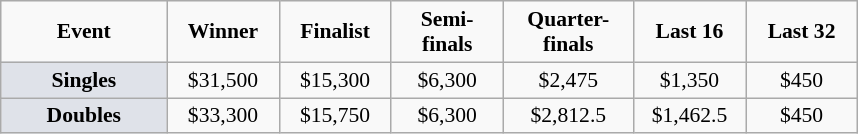<table class="wikitable" style="font-size:90%; text-align:center">
<tr>
<td width="104px"><strong>Event</strong></td>
<td width="68px"><strong>Winner</strong></td>
<td width="68px"><strong>Finalist</strong></td>
<td width="68px"><strong>Semi-finals</strong></td>
<td width="80px"><strong>Quarter-finals</strong></td>
<td width="68px"><strong>Last 16</strong></td>
<td width="68px"><strong>Last 32</strong></td>
</tr>
<tr>
<td bgcolor="#dfe2e9"><strong>Singles</strong></td>
<td>$31,500</td>
<td>$15,300</td>
<td>$6,300</td>
<td>$2,475</td>
<td>$1,350</td>
<td>$450</td>
</tr>
<tr>
<td bgcolor="#dfe2e9"><strong>Doubles</strong></td>
<td>$33,300</td>
<td>$15,750</td>
<td>$6,300</td>
<td>$2,812.5</td>
<td>$1,462.5</td>
<td>$450</td>
</tr>
</table>
